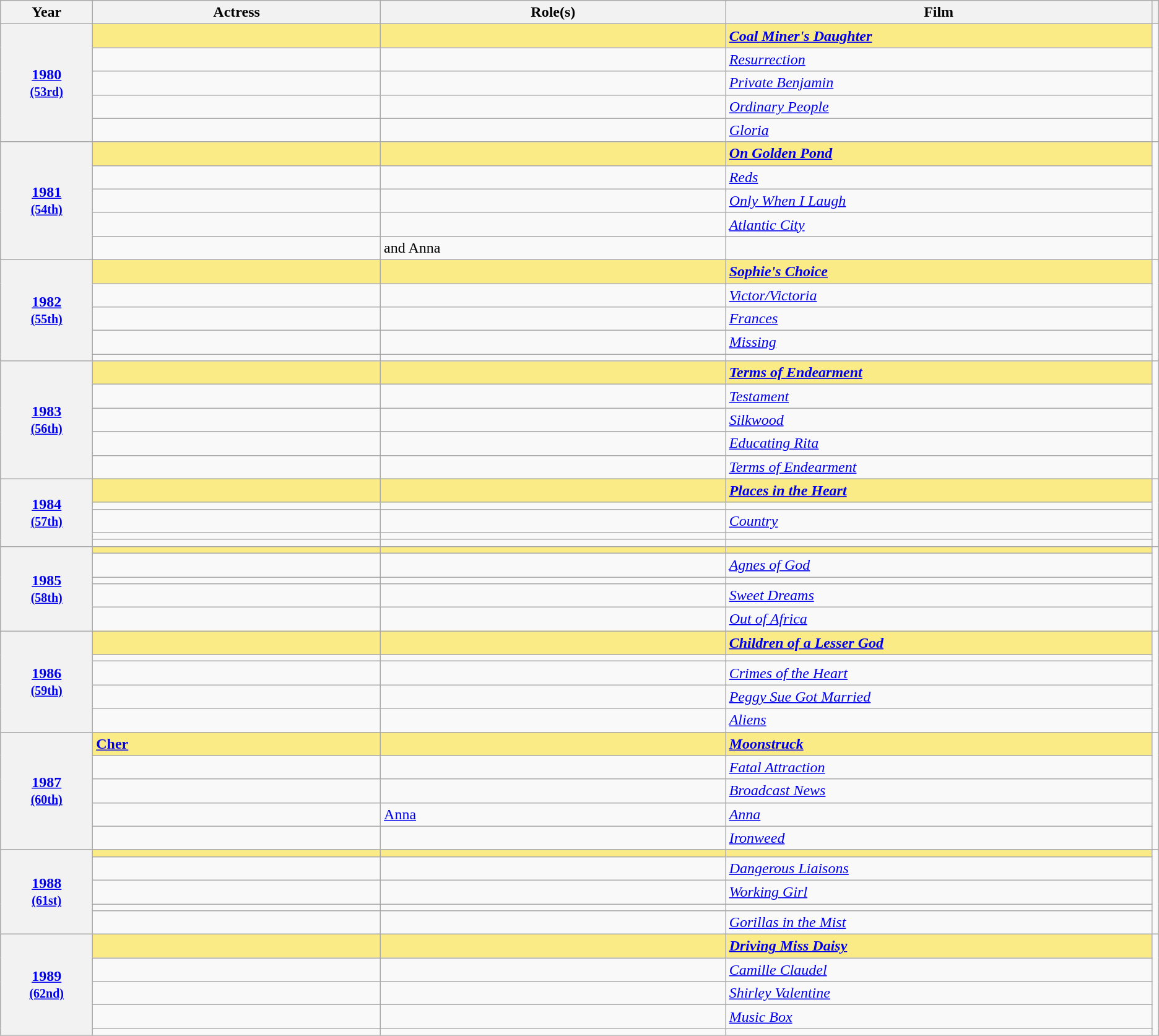<table class="wikitable sortable">
<tr>
<th scope="col" style="width:8%;">Year</th>
<th scope="col" style="width:25%;">Actress</th>
<th scope="col" style="width:30%;">Role(s)</th>
<th scope="col" style="width:70%;">Film</th>
<th scope="col" style="width:2%;" class="unsortable"></th>
</tr>
<tr>
<th scope="row" rowspan=5 style="text-align:center"><a href='#'>1980</a><br><small><a href='#'>(53rd)</a> </small></th>
<td style="background:#FAEB86;"><strong> </strong></td>
<td style="background:#FAEB86;"><strong></strong></td>
<td style="background:#FAEB86;"><strong><em><a href='#'>Coal Miner's Daughter</a></em></strong></td>
<td rowspan=5></td>
</tr>
<tr>
<td></td>
<td></td>
<td><em><a href='#'>Resurrection</a></em></td>
</tr>
<tr>
<td></td>
<td></td>
<td><em><a href='#'>Private Benjamin</a></em></td>
</tr>
<tr>
<td></td>
<td></td>
<td><em><a href='#'>Ordinary People</a></em></td>
</tr>
<tr>
<td></td>
<td></td>
<td><em><a href='#'>Gloria</a></em></td>
</tr>
<tr>
<th scope="row" rowspan=5 style="text-align:center"><a href='#'>1981</a><br><small><a href='#'>(54th)</a> </small></th>
<td style="background:#FAEB86;"><strong> </strong></td>
<td style="background:#FAEB86;"><strong></strong></td>
<td style="background:#FAEB86;"><strong><em><a href='#'>On Golden Pond</a></em></strong></td>
<td rowspan=5></td>
</tr>
<tr>
<td></td>
<td></td>
<td><em><a href='#'>Reds</a></em></td>
</tr>
<tr>
<td></td>
<td></td>
<td><em><a href='#'>Only When I Laugh</a></em></td>
</tr>
<tr>
<td></td>
<td></td>
<td><em><a href='#'>Atlantic City</a></em></td>
</tr>
<tr>
<td></td>
<td> and Anna</td>
<td></td>
</tr>
<tr>
<th scope="row" rowspan=5 style="text-align:center"><a href='#'>1982</a><br><small><a href='#'>(55th)</a> </small></th>
<td style="background:#FAEB86;"><strong> </strong></td>
<td style="background:#FAEB86;"><strong></strong></td>
<td style="background:#FAEB86;"><strong><em><a href='#'>Sophie's Choice</a></em></strong></td>
<td rowspan=5></td>
</tr>
<tr>
<td></td>
<td></td>
<td><em><a href='#'>Victor/Victoria</a></em></td>
</tr>
<tr>
<td></td>
<td></td>
<td><em><a href='#'>Frances</a></em></td>
</tr>
<tr>
<td></td>
<td></td>
<td><em><a href='#'>Missing</a></em></td>
</tr>
<tr>
<td></td>
<td></td>
<td></td>
</tr>
<tr>
<th scope="row" rowspan=5 style="text-align:center"><a href='#'>1983</a><br><small><a href='#'>(56th)</a> </small></th>
<td style="background:#FAEB86;"><strong> </strong></td>
<td style="background:#FAEB86;"><strong></strong></td>
<td style="background:#FAEB86;"><strong><em><a href='#'>Terms of Endearment</a></em></strong></td>
<td rowspan=5></td>
</tr>
<tr>
<td></td>
<td></td>
<td><em><a href='#'>Testament</a></em></td>
</tr>
<tr>
<td></td>
<td></td>
<td><em><a href='#'>Silkwood</a></em></td>
</tr>
<tr>
<td></td>
<td></td>
<td><em><a href='#'>Educating Rita</a></em></td>
</tr>
<tr>
<td></td>
<td></td>
<td><em><a href='#'>Terms of Endearment</a></em></td>
</tr>
<tr>
<th scope="row" rowspan=5 style="text-align:center"><a href='#'>1984</a><br><small><a href='#'>(57th)</a> </small></th>
<td style="background:#FAEB86;"><strong> </strong></td>
<td style="background:#FAEB86;"><strong></strong></td>
<td style="background:#FAEB86;"><strong><em><a href='#'>Places in the Heart</a></em></strong></td>
<td rowspan=5></td>
</tr>
<tr>
<td></td>
<td></td>
<td></td>
</tr>
<tr>
<td></td>
<td></td>
<td><em><a href='#'>Country</a></em></td>
</tr>
<tr>
<td></td>
<td></td>
<td></td>
</tr>
<tr>
<td></td>
<td></td>
<td></td>
</tr>
<tr>
<th scope="row" rowspan=5 style="text-align:center"><a href='#'>1985</a><br><small><a href='#'>(58th)</a> </small></th>
<td style="background:#FAEB86;"><strong> </strong></td>
<td style="background:#FAEB86;"><strong></strong></td>
<td style="background:#FAEB86;"><strong></strong></td>
<td rowspan=5></td>
</tr>
<tr>
<td></td>
<td></td>
<td><em><a href='#'>Agnes of God</a></em></td>
</tr>
<tr>
<td></td>
<td></td>
<td></td>
</tr>
<tr>
<td></td>
<td></td>
<td><em><a href='#'>Sweet Dreams</a></em></td>
</tr>
<tr>
<td></td>
<td></td>
<td><em><a href='#'>Out of Africa</a></em></td>
</tr>
<tr>
<th scope="row" rowspan=5 style="text-align:center"><a href='#'>1986</a><br><small><a href='#'>(59th)</a> </small></th>
<td style="background:#FAEB86;"><strong> </strong></td>
<td style="background:#FAEB86;"><strong></strong></td>
<td style="background:#FAEB86;"><strong><em><a href='#'>Children of a Lesser God</a></em></strong></td>
<td rowspan=5></td>
</tr>
<tr>
<td></td>
<td></td>
<td></td>
</tr>
<tr>
<td></td>
<td></td>
<td><em><a href='#'>Crimes of the Heart</a></em></td>
</tr>
<tr>
<td></td>
<td></td>
<td><em><a href='#'>Peggy Sue Got Married</a></em></td>
</tr>
<tr>
<td></td>
<td></td>
<td><em><a href='#'>Aliens</a></em></td>
</tr>
<tr>
<th scope="row" rowspan=5 style="text-align:center"><a href='#'>1987</a><br><small><a href='#'>(60th)</a> </small></th>
<td style="background:#FAEB86;"><strong><a href='#'>Cher</a> </strong></td>
<td style="background:#FAEB86;"><strong></strong></td>
<td style="background:#FAEB86;"><strong><em><a href='#'>Moonstruck</a></em></strong></td>
<td rowspan=5></td>
</tr>
<tr>
<td></td>
<td></td>
<td><em><a href='#'>Fatal Attraction</a></em></td>
</tr>
<tr>
<td></td>
<td></td>
<td><em><a href='#'>Broadcast News</a></em></td>
</tr>
<tr>
<td></td>
<td><a href='#'>Anna</a></td>
<td><em><a href='#'>Anna</a></em></td>
</tr>
<tr>
<td></td>
<td></td>
<td><em><a href='#'>Ironweed</a></em></td>
</tr>
<tr>
<th scope="row" rowspan=5 style="text-align:center"><a href='#'>1988</a><br><small><a href='#'>(61st)</a> </small></th>
<td style="background:#FAEB86;"><strong> </strong></td>
<td style="background:#FAEB86;"><strong></strong></td>
<td style="background:#FAEB86;"><strong></strong></td>
<td rowspan=5></td>
</tr>
<tr>
<td></td>
<td></td>
<td><em><a href='#'>Dangerous Liaisons</a></em></td>
</tr>
<tr>
<td></td>
<td></td>
<td><em><a href='#'>Working Girl</a></em></td>
</tr>
<tr>
<td></td>
<td></td>
<td></td>
</tr>
<tr>
<td></td>
<td></td>
<td><em><a href='#'>Gorillas in the Mist</a></em></td>
</tr>
<tr>
<th scope="row" rowspan=5 style="text-align:center"><a href='#'>1989</a><br><small><a href='#'>(62nd)</a> </small></th>
<td style="background:#FAEB86;"><strong> </strong></td>
<td style="background:#FAEB86;"><strong></strong></td>
<td style="background:#FAEB86;"><strong><em><a href='#'>Driving Miss Daisy</a></em></strong></td>
<td rowspan=5></td>
</tr>
<tr>
<td></td>
<td></td>
<td><em><a href='#'>Camille Claudel</a></em></td>
</tr>
<tr>
<td></td>
<td></td>
<td><em><a href='#'>Shirley Valentine</a></em></td>
</tr>
<tr>
<td></td>
<td></td>
<td><em><a href='#'>Music Box</a></em></td>
</tr>
<tr>
<td></td>
<td></td>
<td></td>
</tr>
</table>
